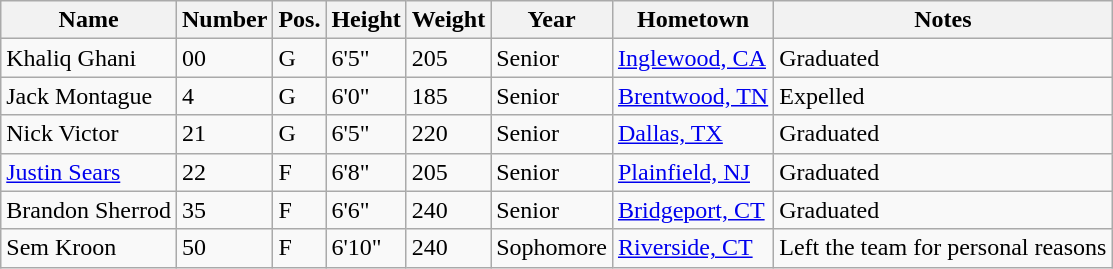<table class="wikitable sortable" border="1">
<tr>
<th>Name</th>
<th>Number</th>
<th>Pos.</th>
<th>Height</th>
<th>Weight</th>
<th>Year</th>
<th>Hometown</th>
<th class="unsortable">Notes</th>
</tr>
<tr>
<td>Khaliq Ghani</td>
<td>00</td>
<td>G</td>
<td>6'5"</td>
<td>205</td>
<td>Senior</td>
<td><a href='#'>Inglewood, CA</a></td>
<td>Graduated</td>
</tr>
<tr>
<td>Jack Montague</td>
<td>4</td>
<td>G</td>
<td>6'0"</td>
<td>185</td>
<td>Senior</td>
<td><a href='#'>Brentwood, TN</a></td>
<td>Expelled</td>
</tr>
<tr>
<td>Nick Victor</td>
<td>21</td>
<td>G</td>
<td>6'5"</td>
<td>220</td>
<td>Senior</td>
<td><a href='#'>Dallas, TX</a></td>
<td>Graduated</td>
</tr>
<tr>
<td><a href='#'>Justin Sears</a></td>
<td>22</td>
<td>F</td>
<td>6'8"</td>
<td>205</td>
<td>Senior</td>
<td><a href='#'>Plainfield, NJ</a></td>
<td>Graduated</td>
</tr>
<tr>
<td>Brandon Sherrod</td>
<td>35</td>
<td>F</td>
<td>6'6"</td>
<td>240</td>
<td>Senior</td>
<td><a href='#'>Bridgeport, CT</a></td>
<td>Graduated</td>
</tr>
<tr>
<td>Sem Kroon</td>
<td>50</td>
<td>F</td>
<td>6'10"</td>
<td>240</td>
<td>Sophomore</td>
<td><a href='#'>Riverside, CT</a></td>
<td>Left the team for personal reasons</td>
</tr>
</table>
